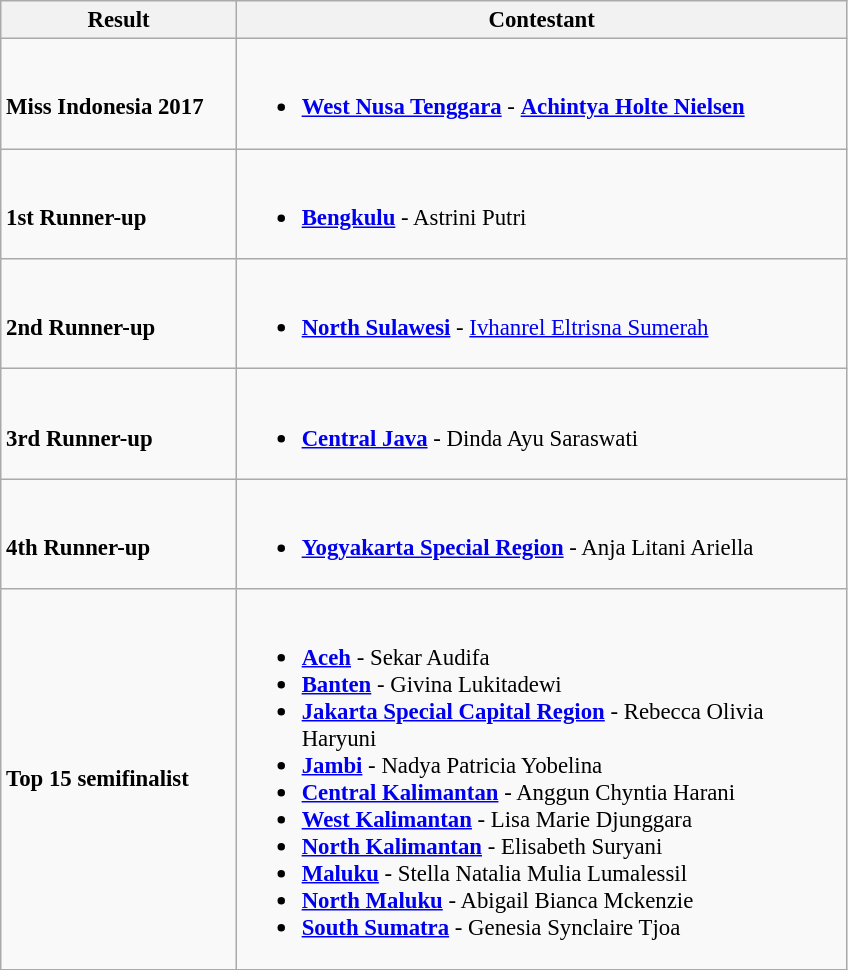<table class="wikitable" style="font-size: 95%;">
<tr>
<th width="150">Result</th>
<th width="400">Contestant</th>
</tr>
<tr>
<td><br><strong>Miss Indonesia 2017</strong></td>
<td><br><ul><li> <strong><a href='#'>West Nusa Tenggara</a></strong> - <strong><a href='#'>Achintya Holte Nielsen</a></strong></li></ul></td>
</tr>
<tr>
<td><br><strong>1st Runner-up</strong></td>
<td><br><ul><li> <strong><a href='#'>Bengkulu</a></strong> - Astrini Putri</li></ul></td>
</tr>
<tr>
<td><br><strong>2nd Runner-up</strong></td>
<td><br><ul><li> <strong><a href='#'>North Sulawesi</a></strong> - <a href='#'>Ivhanrel Eltrisna Sumerah</a></li></ul></td>
</tr>
<tr>
<td><br><strong>3rd Runner-up</strong></td>
<td><br><ul><li> <strong><a href='#'>Central Java</a></strong> - Dinda Ayu Saraswati</li></ul></td>
</tr>
<tr>
<td><br><strong>4th Runner-up</strong></td>
<td><br><ul><li> <strong><a href='#'>Yogyakarta Special Region</a></strong> - Anja Litani Ariella</li></ul></td>
</tr>
<tr>
<td><strong>Top 15 semifinalist</strong></td>
<td><br><ul><li> <strong><a href='#'>Aceh</a></strong> - Sekar Audifa</li><li> <strong><a href='#'>Banten</a></strong> - Givina Lukitadewi</li><li> <strong><a href='#'>Jakarta Special Capital Region</a></strong> - Rebecca Olivia Haryuni</li><li> <strong><a href='#'>Jambi</a></strong> - Nadya Patricia Yobelina</li><li>  <strong><a href='#'>Central Kalimantan</a></strong> - Anggun Chyntia Harani</li><li>  <strong><a href='#'>West Kalimantan</a></strong> - Lisa Marie Djunggara</li><li> <strong><a href='#'>North Kalimantan</a></strong> - Elisabeth Suryani</li><li> <strong><a href='#'>Maluku</a></strong> - Stella Natalia Mulia Lumalessil</li><li> <strong><a href='#'>North Maluku</a></strong> - Abigail Bianca Mckenzie</li><li> <strong><a href='#'>South Sumatra</a></strong> - Genesia Synclaire Tjoa</li></ul></td>
</tr>
</table>
